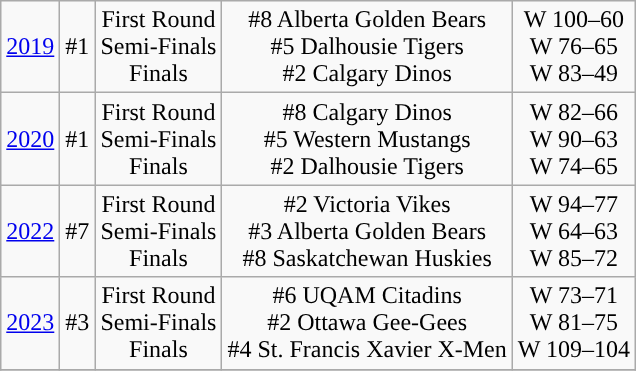<table class="wikitable" style="text-align:center">
<tr>
<td rowspan=1><a href='#'>2019</a></td>
<td>#1</td>
<td>First Round<br>Semi-Finals<br> Finals</td>
<td>#8 Alberta Golden Bears<br>#5 Dalhousie Tigers<br>#2 Calgary Dinos</td>
<td>W 100–60<br>W 76–65<br>W 83–49</td>
</tr>
<tr style="text-align:center;">
<td rowspan=1><a href='#'>2020</a></td>
<td>#1</td>
<td>First Round<br>Semi-Finals<br> Finals</td>
<td>#8 Calgary Dinos<br>#5 Western Mustangs<br>#2 Dalhousie Tigers</td>
<td>W 82–66<br>W 90–63<br>W 74–65</td>
</tr>
<tr style="text-align:center;”">
<td rowspan=1><a href='#'>2022</a></td>
<td>#7</td>
<td>First Round<br>Semi-Finals<br> Finals</td>
<td>#2 Victoria Vikes<br>#3 Alberta Golden Bears<br>#8 Saskatchewan Huskies</td>
<td>W 94–77<br>W 64–63<br>W 85–72</td>
</tr>
<tr style="text-align:center;”">
<td rowspan=1><a href='#'>2023</a></td>
<td>#3</td>
<td>First Round<br>Semi-Finals<br> Finals</td>
<td>#6 UQAM Citadins<br>#2 Ottawa Gee-Gees<br>#4 St. Francis Xavier X-Men</td>
<td>W 73–71<br>W 81–75<br>W 109–104</td>
</tr>
<tr style="text-align:center;”">
</tr>
</table>
